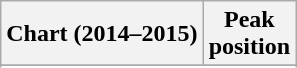<table class="wikitable sortable">
<tr>
<th>Chart (2014–2015)</th>
<th>Peak<br>position</th>
</tr>
<tr>
</tr>
<tr>
</tr>
<tr>
</tr>
<tr>
</tr>
</table>
